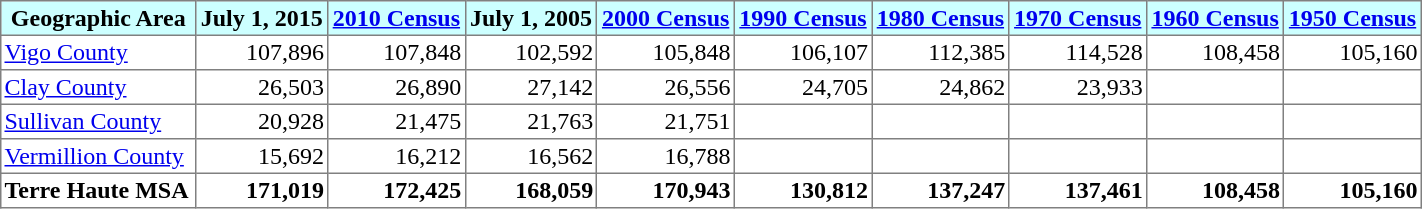<table style="width:75%" frame="box" rules="all" cellpadding="2">
<tr style="background-color:#CCFFFF;text-align:center;">
<th>Geographic Area</th>
<th>July 1, 2015</th>
<th><a href='#'>2010 Census</a></th>
<th>July 1, 2005</th>
<th><a href='#'>2000 Census</a></th>
<th><a href='#'>1990 Census</a></th>
<th><a href='#'>1980 Census</a></th>
<th><a href='#'>1970 Census</a></th>
<th><a href='#'>1960 Census</a></th>
<th><a href='#'>1950 Census</a></th>
</tr>
<tr>
<td><a href='#'>Vigo County</a></td>
<td align=right>107,896</td>
<td align=right>107,848</td>
<td align=right>102,592</td>
<td align=right>105,848</td>
<td align=right>106,107</td>
<td align=right>112,385</td>
<td align=right>114,528</td>
<td align=right>108,458</td>
<td align=right>105,160</td>
</tr>
<tr>
<td><a href='#'>Clay County</a></td>
<td align=right>26,503</td>
<td align=right>26,890</td>
<td align=right>27,142</td>
<td align=right>26,556</td>
<td align=right>24,705</td>
<td align=right>24,862</td>
<td align=right>23,933</td>
<td align=right> </td>
<td align=right> </td>
</tr>
<tr>
<td><a href='#'>Sullivan County</a></td>
<td align=right>20,928</td>
<td align=right>21,475</td>
<td align=right>21,763</td>
<td align=right>21,751</td>
<td align=right> </td>
<td align=right> </td>
<td align=right> </td>
<td align=right> </td>
<td align=right> </td>
</tr>
<tr>
<td><a href='#'>Vermillion County</a></td>
<td align=right>15,692</td>
<td align=right>16,212</td>
<td align=right>16,562</td>
<td align=right>16,788</td>
<td align=right> </td>
<td align=right> </td>
<td align=right> </td>
<td align=right> </td>
<td align=right> </td>
</tr>
<tr>
<td><strong>Terre Haute MSA</strong></td>
<td align=right><strong>171,019</strong></td>
<td align=right><strong>172,425</strong></td>
<td align=right><strong>168,059</strong></td>
<td align=right><strong>170,943</strong></td>
<td align=right><strong>130,812</strong></td>
<td align=right><strong>137,247</strong></td>
<td align=right><strong>137,461</strong></td>
<td align=right><strong>108,458</strong></td>
<td align=right><strong>105,160</strong></td>
</tr>
</table>
